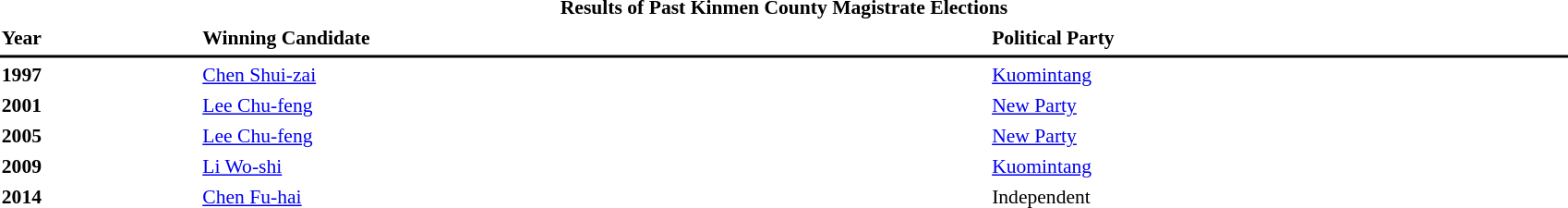<table id="toc" style="margin:1em auto; width: 90%; font-size: 90%;" cellspacing="3">
<tr>
<td colspan="3" align="center"><strong>Results of Past Kinmen County Magistrate Elections</strong></td>
</tr>
<tr>
<td><strong>Year</strong></td>
<td><strong> Winning Candidate</strong></td>
<td><strong>Political Party</strong></td>
</tr>
<tr>
<th bgcolor="#000000" colspan="5"></th>
</tr>
<tr>
<td><strong>1997</strong></td>
<td><a href='#'>Chen Shui-zai</a></td>
<td> <a href='#'>Kuomintang</a></td>
</tr>
<tr>
<td><strong>2001</strong></td>
<td><a href='#'>Lee Chu-feng</a></td>
<td> <a href='#'>New Party</a></td>
</tr>
<tr>
<td><strong>2005</strong></td>
<td><a href='#'>Lee Chu-feng</a></td>
<td> <a href='#'>New Party</a></td>
</tr>
<tr>
<td><strong>2009</strong></td>
<td><a href='#'>Li Wo-shi</a></td>
<td> <a href='#'>Kuomintang</a></td>
</tr>
<tr>
<td><strong>2014</strong></td>
<td><a href='#'>Chen Fu-hai</a></td>
<td> Independent</td>
</tr>
</table>
